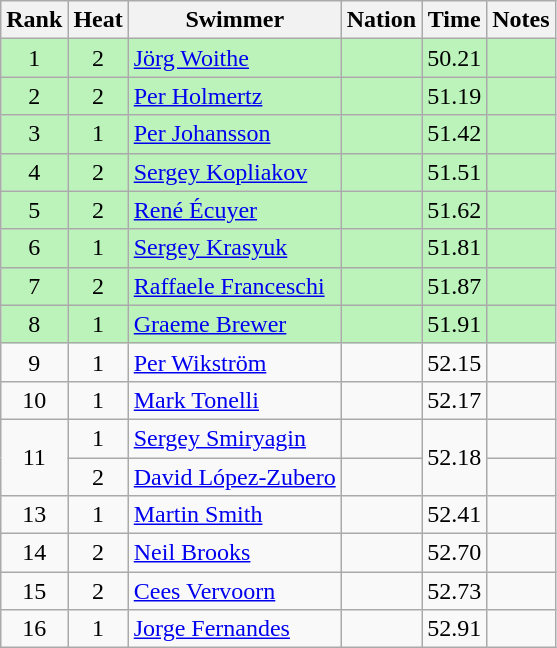<table class="wikitable sortable" style="text-align:center">
<tr>
<th>Rank</th>
<th>Heat</th>
<th>Swimmer</th>
<th>Nation</th>
<th>Time</th>
<th>Notes</th>
</tr>
<tr bgcolor=bbf3bb>
<td>1</td>
<td>2</td>
<td align=left><a href='#'>Jörg Woithe</a></td>
<td align=left></td>
<td>50.21</td>
<td></td>
</tr>
<tr bgcolor=bbf3bb>
<td>2</td>
<td>2</td>
<td align=left><a href='#'>Per Holmertz</a></td>
<td align=left></td>
<td>51.19</td>
<td></td>
</tr>
<tr bgcolor=bbf3bb>
<td>3</td>
<td>1</td>
<td align=left><a href='#'>Per Johansson</a></td>
<td align=left></td>
<td>51.42</td>
<td></td>
</tr>
<tr bgcolor=bbf3bb>
<td>4</td>
<td>2</td>
<td align=left><a href='#'>Sergey Kopliakov</a></td>
<td align=left></td>
<td>51.51</td>
<td></td>
</tr>
<tr bgcolor=bbf3bb>
<td>5</td>
<td>2</td>
<td align=left><a href='#'>René Écuyer</a></td>
<td align=left></td>
<td>51.62</td>
<td></td>
</tr>
<tr bgcolor=bbf3bb>
<td>6</td>
<td>1</td>
<td align=left><a href='#'>Sergey Krasyuk</a></td>
<td align=left></td>
<td>51.81</td>
<td></td>
</tr>
<tr bgcolor=bbf3bb>
<td>7</td>
<td>2</td>
<td align=left><a href='#'>Raffaele Franceschi</a></td>
<td align=left></td>
<td>51.87</td>
<td></td>
</tr>
<tr bgcolor=bbf3bb>
<td>8</td>
<td>1</td>
<td align=left><a href='#'>Graeme Brewer</a></td>
<td align=left></td>
<td>51.91</td>
<td></td>
</tr>
<tr>
<td>9</td>
<td>1</td>
<td align=left><a href='#'>Per Wikström</a></td>
<td align=left></td>
<td>52.15</td>
<td></td>
</tr>
<tr>
<td>10</td>
<td>1</td>
<td align=left><a href='#'>Mark Tonelli</a></td>
<td align=left></td>
<td>52.17</td>
<td></td>
</tr>
<tr>
<td rowspan=2>11</td>
<td>1</td>
<td align=left><a href='#'>Sergey Smiryagin</a></td>
<td align=left></td>
<td rowspan=2>52.18</td>
<td></td>
</tr>
<tr>
<td>2</td>
<td align=left><a href='#'>David López-Zubero</a></td>
<td align=left></td>
<td></td>
</tr>
<tr>
<td>13</td>
<td>1</td>
<td align=left><a href='#'>Martin Smith</a></td>
<td align=left></td>
<td>52.41</td>
<td></td>
</tr>
<tr>
<td>14</td>
<td>2</td>
<td align=left><a href='#'>Neil Brooks</a></td>
<td align=left></td>
<td>52.70</td>
<td></td>
</tr>
<tr>
<td>15</td>
<td>2</td>
<td align=left><a href='#'>Cees Vervoorn</a></td>
<td align=left></td>
<td>52.73</td>
<td></td>
</tr>
<tr>
<td>16</td>
<td>1</td>
<td align=left><a href='#'>Jorge Fernandes</a></td>
<td align=left></td>
<td>52.91</td>
<td></td>
</tr>
</table>
